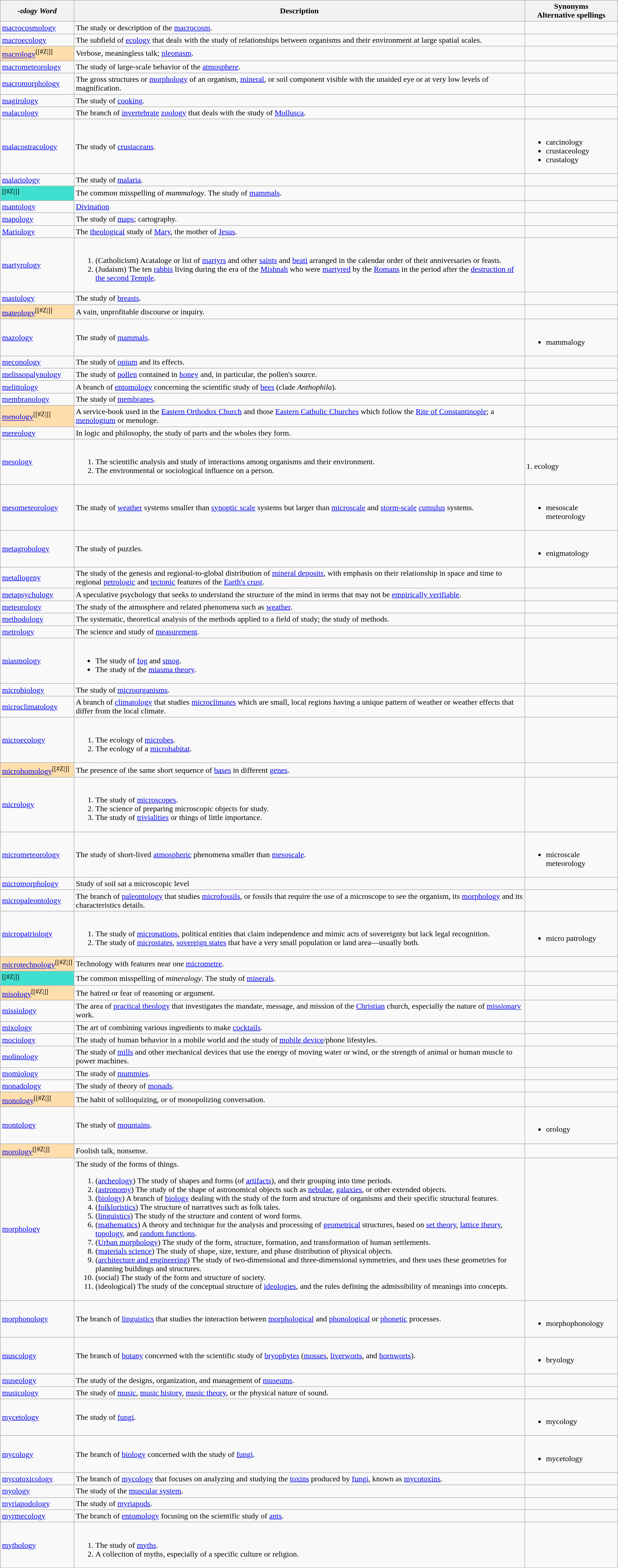<table class="wikitable" style="width:100%;">
<tr>
<th><em>-ology Word</em></th>
<th>Description</th>
<th>Synonyms<br>Alternative spellings</th>
</tr>
<tr>
<td><a href='#'>macrocosmology</a></td>
<td>The study or description of the <a href='#'>macrocosm</a>.</td>
<td></td>
</tr>
<tr>
<td><a href='#'>macroecology</a></td>
<td>The subfield of <a href='#'>ecology</a> that deals with the study of relationships between organisms and their environment at large spatial scales.</td>
<td></td>
</tr>
<tr>
<td style="background: #ffdead"><a href='#'>macrology</a><sup>[[#Z|]]</sup></td>
<td>Verbose, meaningless talk; <a href='#'>pleonasm</a>.</td>
<td></td>
</tr>
<tr>
<td><a href='#'>macrometeorology</a></td>
<td>The study of large-scale behavior of the <a href='#'>atmosphere</a>.</td>
<td></td>
</tr>
<tr>
<td><a href='#'>macromorphology</a></td>
<td>The gross structures or <a href='#'>morphology</a> of an organism, <a href='#'>mineral</a>, or soil component visible with the unaided eye or at very low levels of magnification.</td>
<td></td>
</tr>
<tr>
<td><a href='#'>magirology</a></td>
<td>The study of <a href='#'>cooking</a>.</td>
<td></td>
</tr>
<tr>
<td><a href='#'>malacology</a></td>
<td>The branch of <a href='#'>invertebrate</a> <a href='#'>zoology</a> that deals with the study of <a href='#'>Mollusca</a>.</td>
<td></td>
</tr>
<tr>
<td><a href='#'>malacostracology</a></td>
<td>The study of <a href='#'>crustaceans</a>.</td>
<td><br><ul><li>carcinology</li><li>crustaceology</li><li>crustalogy</li></ul></td>
</tr>
<tr>
<td><a href='#'>malariology</a></td>
<td>The study of <a href='#'>malaria</a>.</td>
<td></td>
</tr>
<tr>
<td style="background: #40e0d0"><a href='#'></a><sup>[[#Z|]]</sup></td>
<td>The common misspelling of <em>mammalogy</em>. The study of <a href='#'>mammals</a>.</td>
<td></td>
</tr>
<tr>
<td><a href='#'>mantology</a></td>
<td><a href='#'>Divination</a></td>
<td></td>
</tr>
<tr>
<td><a href='#'>mapology</a></td>
<td>The study of <a href='#'>maps</a>; cartography.</td>
<td></td>
</tr>
<tr>
<td><a href='#'>Mariology</a></td>
<td>The <a href='#'>theological</a> study of <a href='#'>Mary</a>, the mother of <a href='#'>Jesus</a>.</td>
<td></td>
</tr>
<tr>
<td><a href='#'>martyrology</a></td>
<td><br><ol><li>(Catholicism) Acataloge or list of <a href='#'>martyrs</a> and other <a href='#'>saints</a> and <a href='#'>beati</a> arranged in the calendar order of their anniversaries or feasts.</li><li>(Judaism) The ten <a href='#'>rabbis</a> living during the era of the <a href='#'>Mishnah</a> who were <a href='#'>martyred</a> by the <a href='#'>Romans</a> in the period after the <a href='#'>destruction of the second Temple</a>.</li></ol></td>
<td></td>
</tr>
<tr>
<td><a href='#'>mastology</a></td>
<td>The study of <a href='#'>breasts</a>.</td>
<td></td>
</tr>
<tr>
<td style="background: #ffdead"><a href='#'>mateology</a><sup>[[#Z|]]</sup></td>
<td>A vain, unprofitable discourse or inquiry.</td>
<td></td>
</tr>
<tr>
<td><a href='#'>mazology</a></td>
<td>The study of <a href='#'>mammals</a>.</td>
<td><br><ul><li>mammalogy</li></ul></td>
</tr>
<tr>
<td><a href='#'>meconology</a></td>
<td>The study of <a href='#'>opium</a> and its effects.</td>
<td></td>
</tr>
<tr>
<td><a href='#'>melissopalynology</a></td>
<td>The study of <a href='#'>pollen</a> contained in <a href='#'>honey</a> and, in particular, the pollen's source.</td>
<td></td>
</tr>
<tr>
<td><a href='#'>melittology</a></td>
<td>A branch of <a href='#'>entomology</a> concerning the scientific study of <a href='#'>bees</a> (clade <em>Anthophila</em>).</td>
<td></td>
</tr>
<tr>
<td><a href='#'>membranology</a></td>
<td>The study of <a href='#'>membranes</a>.</td>
<td></td>
</tr>
<tr>
<td style="background: #ffdead"><a href='#'>menology</a><sup>[[#Z|]]</sup></td>
<td>A service-book used in the <a href='#'>Eastern Orthodox Church</a> and those <a href='#'>Eastern Catholic Churches</a> which follow the <a href='#'>Rite of Constantinople</a>; a <a href='#'>menologium</a> or menologe.</td>
<td></td>
</tr>
<tr>
<td><a href='#'>mereology</a></td>
<td>In logic and philosophy,  the study of parts and the wholes they form.</td>
<td></td>
</tr>
<tr>
<td><a href='#'>mesology</a></td>
<td><br><ol><li>The scientific analysis and study of interactions among organisms and their environment.</li><li>The environmental or sociological influence on a person.</li></ol></td>
<td><br>1. ecology</td>
</tr>
<tr>
<td><a href='#'>mesometeorology</a></td>
<td>The study of <a href='#'>weather</a> systems smaller than <a href='#'>synoptic scale</a> systems but larger than <a href='#'>microscale</a> and <a href='#'>storm-scale</a> <a href='#'>cumulus</a> systems.</td>
<td><br><ul><li>mesoscale meteorology</li></ul></td>
</tr>
<tr>
<td><a href='#'>metagrobology</a></td>
<td>The study of puzzles.</td>
<td><br><ul><li>enigmatology</li></ul></td>
</tr>
<tr>
<td><a href='#'>metallogeny</a></td>
<td>The study of the genesis and regional-to-global distribution of <a href='#'>mineral deposits</a>, with emphasis on their relationship in space and time to regional <a href='#'>petrologic</a> and <a href='#'>tectonic</a> features of the <a href='#'>Earth's crust</a>.</td>
<td></td>
</tr>
<tr>
<td><a href='#'>metapsychology</a></td>
<td>A speculative psychology that seeks to understand the structure of the mind in terms that may not be <a href='#'>empirically verifiable</a>.</td>
<td></td>
</tr>
<tr>
<td><a href='#'>meteorology</a></td>
<td>The study of the atmosphere and related phenomena such as <a href='#'>weather</a>.</td>
<td></td>
</tr>
<tr>
<td><a href='#'>methodology</a></td>
<td>The systematic, theoretical analysis of the methods applied to a field of study; the study of methods.</td>
<td></td>
</tr>
<tr>
<td><a href='#'>metrology</a></td>
<td>The science and study of <a href='#'>measurement</a>.</td>
<td></td>
</tr>
<tr>
<td><a href='#'>miasmology</a></td>
<td><br><ul><li>The study of <a href='#'>fog</a> and <a href='#'>smog</a>.</li><li>The study of the <a href='#'>miasma theory</a>.</li></ul></td>
<td></td>
</tr>
<tr>
<td><a href='#'>microbiology</a></td>
<td>The study of <a href='#'>microorganisms</a>.</td>
<td></td>
</tr>
<tr>
<td><a href='#'>microclimatology</a></td>
<td>A branch of <a href='#'>climatology</a> that studies <a href='#'>microclimates</a> which are small, local regions having a unique pattern of weather or weather effects that differ from the local climate.</td>
<td></td>
</tr>
<tr>
<td><a href='#'>microecology</a></td>
<td><br><ol><li>The ecology of <a href='#'>microbes</a>.</li><li>The ecology of a <a href='#'>microhabitat</a>.</li></ol></td>
<td></td>
</tr>
<tr>
<td style="background: #ffdead"><a href='#'>microhomology</a><sup>[[#Z|]]</sup></td>
<td>The presence of the same short sequence of <a href='#'>bases</a> in different <a href='#'>genes</a>.</td>
<td></td>
</tr>
<tr>
<td><a href='#'>micrology</a></td>
<td><br><ol><li>The study of <a href='#'>microscopes</a>.</li><li>The science of preparing microscopic objects for study.</li><li>The study of <a href='#'>trivialities</a> or things of little importance.</li></ol></td>
<td></td>
</tr>
<tr>
<td><a href='#'>micrometeorology</a></td>
<td>The study of short-lived <a href='#'>atmospheric</a> phenomena smaller than <a href='#'>mesoscale</a>.</td>
<td><br><ul><li>microscale meteorology</li></ul></td>
</tr>
<tr>
<td><a href='#'>micromorphology</a></td>
<td>Study of soil sat a microscopic level</td>
<td></td>
</tr>
<tr>
<td><a href='#'>micropaleontology</a></td>
<td>The branch of <a href='#'>paleontology</a> that studies <a href='#'>microfossils</a>, or fossils that require the use of a microscope to see the organism, its <a href='#'>morphology</a> and its characteristics details.</td>
<td></td>
</tr>
<tr>
<td><a href='#'>micropatriology</a></td>
<td><br><ol><li>The study of <a href='#'>micronations</a>, political entities that claim independence and mimic acts of sovereignty but lack legal recognition.</li><li>The study of <a href='#'>microstates</a>, <a href='#'>sovereign states</a> that have a very small population or land area—usually both.</li></ol></td>
<td><br><ul><li>micro patrology</li></ul></td>
</tr>
<tr>
<td style="background: #ffdead"><a href='#'>microtechnology</a><sup>[[#Z|]]</sup></td>
<td>Technology with features near one <a href='#'>micrometre</a>.</td>
<td></td>
</tr>
<tr>
<td style="background: #40e0d0"><a href='#'></a><sup>[[#Z|]]</sup></td>
<td>The common misspelling of <em>mineralogy</em>. The study of <a href='#'>minerals</a>.</td>
<td></td>
</tr>
<tr>
<td style="background: #ffdead"><a href='#'>misology</a><sup>[[#Z|]]</sup></td>
<td>The hatred or fear of reasoning or argument.</td>
<td></td>
</tr>
<tr>
<td><a href='#'>missiology</a></td>
<td>The area of <a href='#'>practical theology</a> that investigates the mandate, message, and mission of the <a href='#'>Christian</a> church, especially the nature of <a href='#'>missionary</a> work.</td>
<td></td>
</tr>
<tr>
<td><a href='#'>mixology</a></td>
<td>The art of combining various ingredients to make <a href='#'>cocktails</a>.</td>
<td></td>
</tr>
<tr>
<td><a href='#'>mociology</a></td>
<td>The study of human behavior in a mobile world and the study of <a href='#'>mobile device</a>/phone lifestyles.</td>
<td></td>
</tr>
<tr>
<td><a href='#'>molinology</a></td>
<td>The study of <a href='#'>mills</a> and other mechanical devices that use the energy of moving water or wind, or the strength of animal or human muscle to power machines.</td>
<td></td>
</tr>
<tr>
<td><a href='#'>momiology</a></td>
<td>The study of <a href='#'>mummies</a>.</td>
<td></td>
</tr>
<tr>
<td><a href='#'>monadology</a></td>
<td>The study of theory of <a href='#'>monads</a>.</td>
<td></td>
</tr>
<tr>
<td style="background: #ffdead"><a href='#'>monology</a><sup>[[#Z|]]</sup></td>
<td>The habit of soliloquizing, or of monopolizing conversation.</td>
<td></td>
</tr>
<tr>
<td><a href='#'>montology</a></td>
<td>The study of <a href='#'>mountains</a>.</td>
<td><br><ul><li>orology</li></ul></td>
</tr>
<tr>
<td style="background: #ffdead"><a href='#'>morology</a><sup>[[#Z|]]</sup></td>
<td>Foolish talk, nonsense.</td>
<td></td>
</tr>
<tr>
<td><a href='#'>morphology</a></td>
<td>The study of the forms of things.<br><ol><li>(<a href='#'>archeology</a>) The study of shapes and forms (of <a href='#'>artifacts</a>), and their grouping into time periods.</li><li>(<a href='#'>astronomy</a>) The study of the shape of astronomical objects such as <a href='#'>nebulae</a>, <a href='#'>galaxies</a>, or other extended objects.</li><li>(<a href='#'>biology</a>) A branch of <a href='#'>biology</a> dealing with the study of the form and structure of organisms and their specific structural features.</li><li>(<a href='#'>folkloristics</a>) The structure of narratives such as folk tales.</li><li>(<a href='#'>linguistics</a>) The study of the structure and content of word forms.</li><li>(<a href='#'>mathematics</a>) A theory and technique for the analysis and processing of <a href='#'>geometrical</a> structures, based on <a href='#'>set theory</a>, <a href='#'>lattice theory</a>, <a href='#'>topology</a>, and <a href='#'>random functions</a>.</li><li>(<a href='#'>Urban morphology</a>) The study of the form, structure, formation, and transformation of human settlements.</li><li>(<a href='#'>materials science</a>) The study of shape, size, texture, and phase distribution of physical objects.</li><li>(<a href='#'>architecture and engineering</a>) The study of two-dimensional and three-dimensional symmetries, and then uses these geometries for planning buildings and structures.</li><li>(social) The study of the form and structure of society.</li><li>(ideological) The study of the conceptual structure of <a href='#'>ideologies</a>, and the rules defining the admissibility of meanings into concepts.</li></ol></td>
<td></td>
</tr>
<tr>
<td><a href='#'>morphonology</a></td>
<td>The branch of <a href='#'>linguistics</a> that studies the interaction between <a href='#'>morphological</a> and <a href='#'>phonological</a> or <a href='#'>phonetic</a> processes.</td>
<td><br><ul><li>morphophonology</li></ul></td>
</tr>
<tr>
<td><a href='#'>muscology</a></td>
<td>The branch of <a href='#'>botany</a> concerned with the scientific study of <a href='#'>bryophytes</a> (<a href='#'>mosses</a>, <a href='#'>liverworts</a>, and <a href='#'>hornworts</a>).</td>
<td><br><ul><li>bryology</li></ul></td>
</tr>
<tr>
<td><a href='#'>museology</a></td>
<td>The study of the designs, organization, and management of <a href='#'>museums</a>.</td>
<td></td>
</tr>
<tr>
<td><a href='#'>musicology</a></td>
<td>The study of <a href='#'>music</a>, <a href='#'>music history</a>, <a href='#'>music theory</a>, or the physical nature of sound.</td>
<td></td>
</tr>
<tr>
<td><a href='#'>mycetology</a></td>
<td>The study of <a href='#'>fungi</a>.</td>
<td><br><ul><li>mycology</li></ul></td>
</tr>
<tr>
<td><a href='#'>mycology</a></td>
<td>The branch of <a href='#'>biology</a> concerned with the study of <a href='#'>fungi</a>.</td>
<td><br><ul><li>mycetology</li></ul></td>
</tr>
<tr>
<td><a href='#'>mycotoxicology</a></td>
<td>The branch of <a href='#'>mycology</a> that focuses on analyzing and studying the <a href='#'>toxins</a> produced by <a href='#'>fungi</a>, known as <a href='#'>mycotoxins</a>.</td>
<td></td>
</tr>
<tr>
<td><a href='#'>myology</a></td>
<td>The study of the <a href='#'>muscular system</a>.</td>
<td></td>
</tr>
<tr>
<td><a href='#'>myriapodology</a></td>
<td>The study of <a href='#'>myriapods</a>.</td>
<td></td>
</tr>
<tr>
<td><a href='#'>myrmecology</a></td>
<td>The branch of <a href='#'>entomology</a> focusing on the scientific study of <a href='#'>ants</a>.</td>
<td></td>
</tr>
<tr>
<td><a href='#'>mythology</a></td>
<td><br><ol><li>The study of <a href='#'>myths</a>.</li><li>A collection of myths, especially of a specific culture or religion.</li></ol></td>
<td></td>
</tr>
</table>
